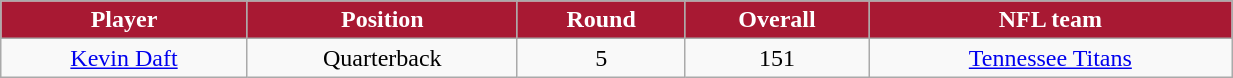<table class="wikitable" width="65%">
<tr align="center"  style="background:#A81933;color:#FFFFFF;">
<td><strong>Player</strong></td>
<td><strong>Position</strong></td>
<td><strong>Round</strong></td>
<td><strong>Overall</strong></td>
<td><strong>NFL team</strong></td>
</tr>
<tr align="center" bgcolor="">
<td><a href='#'>Kevin Daft</a></td>
<td>Quarterback</td>
<td>5</td>
<td>151</td>
<td><a href='#'>Tennessee Titans</a></td>
</tr>
</table>
